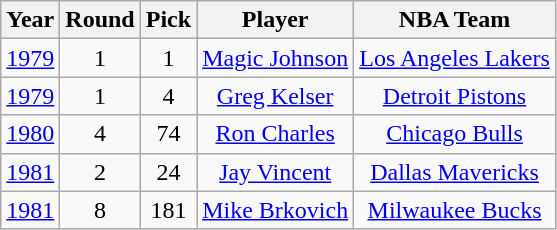<table class="wikitable sortable">
<tr>
<th style=>Year</th>
<th style=>Round</th>
<th style=>Pick</th>
<th style=>Player</th>
<th style=>NBA Team</th>
</tr>
<tr style="text-align: center">
<td><a href='#'>1979</a></td>
<td>1</td>
<td>1</td>
<td><a href='#'>Magic Johnson</a></td>
<td><a href='#'>Los Angeles Lakers</a></td>
</tr>
<tr style="text-align: center">
<td><a href='#'>1979</a></td>
<td>1</td>
<td>4</td>
<td><a href='#'>Greg Kelser</a></td>
<td><a href='#'>Detroit Pistons</a></td>
</tr>
<tr style="text-align: center">
<td><a href='#'>1980</a></td>
<td>4</td>
<td>74</td>
<td><a href='#'>Ron Charles</a></td>
<td><a href='#'>Chicago Bulls</a></td>
</tr>
<tr style="text-align: center">
<td><a href='#'>1981</a></td>
<td>2</td>
<td>24</td>
<td><a href='#'>Jay Vincent</a></td>
<td><a href='#'>Dallas Mavericks</a></td>
</tr>
<tr style="text-align: center">
<td><a href='#'>1981</a></td>
<td>8</td>
<td>181</td>
<td><a href='#'>Mike Brkovich</a></td>
<td><a href='#'>Milwaukee Bucks</a></td>
</tr>
</table>
